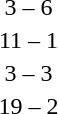<table style="text-align:center">
<tr>
<th width=200></th>
<th width=100></th>
<th width=200></th>
</tr>
<tr>
<td align=right></td>
<td>3 – 6</td>
<td align=left><strong></strong></td>
</tr>
<tr>
<td align=right><strong></strong></td>
<td>11 – 1</td>
<td align=left></td>
</tr>
<tr>
<td align=right><strong></strong></td>
<td>3 – 3</td>
<td align=left><strong></strong></td>
</tr>
<tr>
<td align=right><strong></strong></td>
<td>19 – 2</td>
<td align=left></td>
</tr>
</table>
